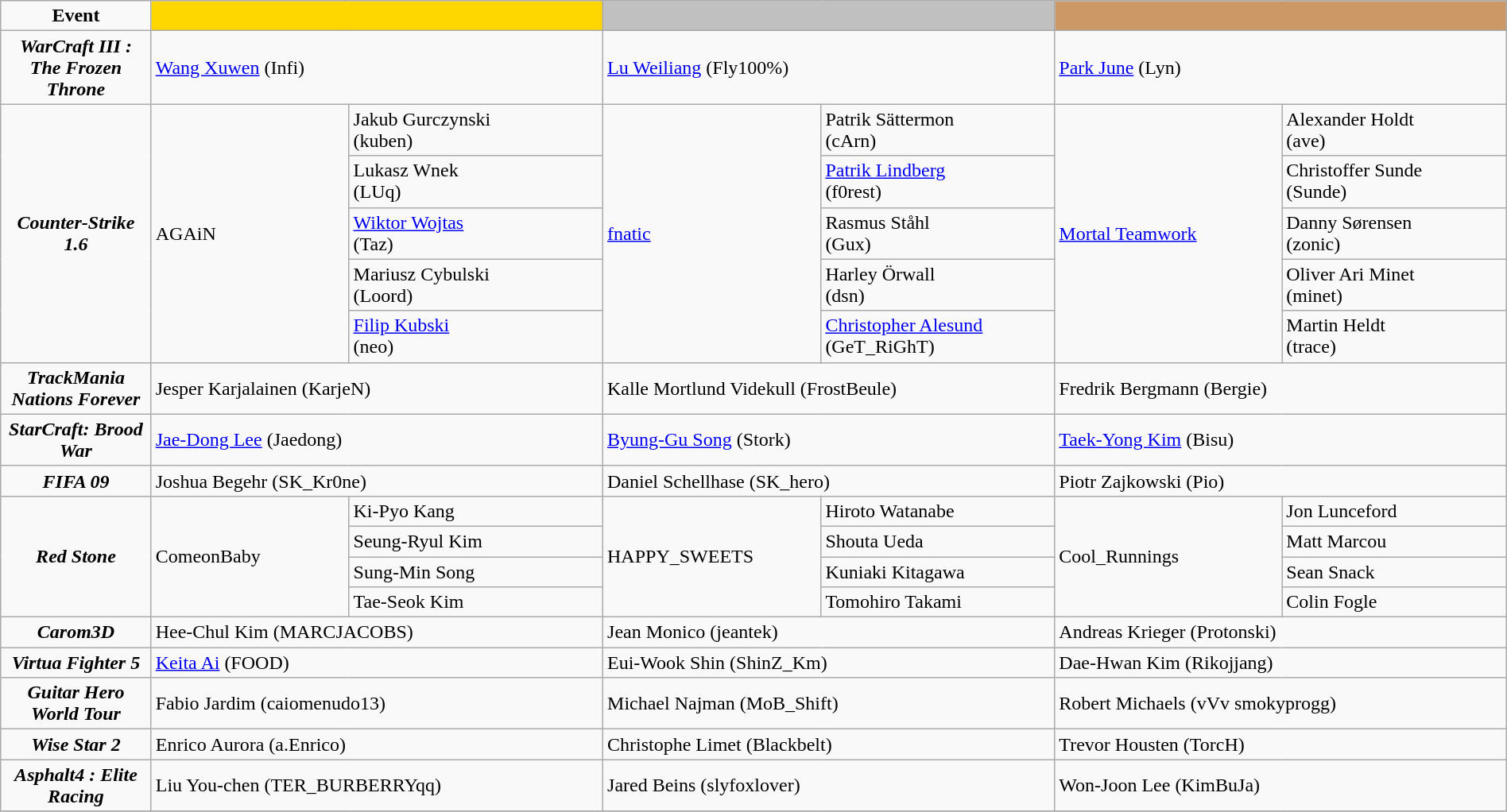<table class="wikitable" width=100%>
<tr>
<td style="text-align:center"  width=10%><strong>Event</strong></td>
<td colspan="2" style="text-align:center" bgcolor="gold" width=30%></td>
<td colspan="2" style="text-align:center" bgcolor="silver" width=30%></td>
<td colspan="2" style="text-align:center" bgcolor="CC9966" width=30%></td>
</tr>
<tr>
<td style="text-align:center"><strong><em>WarCraft III : The Frozen Throne</em></strong></td>
<td colspan="2"> <a href='#'>Wang Xuwen</a> (Infi)</td>
<td colspan="2"> <a href='#'>Lu Weiliang</a> (Fly100%)</td>
<td colspan="2"> <a href='#'>Park June</a> (Lyn)</td>
</tr>
<tr>
<td rowspan="5" align=center><strong><em>Counter-Strike 1.6</em></strong></td>
<td rowspan="5">AGAiN<br></td>
<td>Jakub Gurczynski<br>(kuben)</td>
<td rowspan="5"><a href='#'>fnatic</a><br></td>
<td>Patrik Sättermon<br>(cArn)</td>
<td rowspan="5"><a href='#'>Mortal Teamwork</a><br></td>
<td>Alexander Holdt<br>(ave)</td>
</tr>
<tr>
<td>Lukasz Wnek<br>(LUq)</td>
<td><a href='#'>Patrik Lindberg</a><br>(f0rest)</td>
<td>Christoffer Sunde<br>(Sunde)</td>
</tr>
<tr>
<td><a href='#'>Wiktor Wojtas</a><br>(Taz)</td>
<td>Rasmus Ståhl<br>(Gux)</td>
<td>Danny Sørensen<br>(zonic)</td>
</tr>
<tr>
<td>Mariusz Cybulski<br>(Loord)</td>
<td>Harley Örwall<br>(dsn)</td>
<td>Oliver Ari Minet<br>(minet)</td>
</tr>
<tr>
<td><a href='#'>Filip Kubski</a><br>(neo)</td>
<td><a href='#'>Christopher Alesund</a><br>(GeT_RiGhT)</td>
<td>Martin Heldt<br>(trace)</td>
</tr>
<tr>
<td style="text-align:center"><strong><em>TrackMania Nations Forever</em></strong></td>
<td colspan="2"> Jesper Karjalainen (KarjeN)</td>
<td colspan="2"> Kalle Mortlund Videkull (FrostBeule)</td>
<td colspan="2"> Fredrik Bergmann (Bergie)</td>
</tr>
<tr>
<td style="text-align:center"><strong><em>StarCraft: Brood War</em></strong></td>
<td colspan="2"> <a href='#'>Jae-Dong Lee</a> (Jaedong)</td>
<td colspan="2"> <a href='#'>Byung-Gu Song</a> (Stork)</td>
<td colspan="2"> <a href='#'>Taek-Yong Kim</a> (Bisu)</td>
</tr>
<tr>
<td style="text-align:center"><strong><em>FIFA 09</em></strong></td>
<td colspan="2"> Joshua Begehr (SK_Kr0ne)</td>
<td colspan="2"> Daniel Schellhase  (SK_hero)</td>
<td colspan="2"> Piotr Zajkowski  (Pio)</td>
</tr>
<tr>
<td rowspan="4" align=center><strong><em>Red Stone</em></strong></td>
<td rowspan="4">ComeonBaby<br></td>
<td>Ki-Pyo Kang</td>
<td rowspan="4">HAPPY_SWEETS<br></td>
<td>Hiroto Watanabe</td>
<td rowspan="4">Cool_Runnings<br></td>
<td>Jon Lunceford</td>
</tr>
<tr>
<td>Seung-Ryul Kim</td>
<td>Shouta Ueda</td>
<td>Matt Marcou</td>
</tr>
<tr>
<td>Sung-Min Song</td>
<td>Kuniaki Kitagawa</td>
<td>Sean Snack</td>
</tr>
<tr>
<td>Tae-Seok Kim</td>
<td>Tomohiro Takami</td>
<td>Colin Fogle</td>
</tr>
<tr>
<td style="text-align:center"><strong><em>Carom3D</em></strong></td>
<td colspan="2"> Hee-Chul Kim (MARCJACOBS)</td>
<td colspan="2"> Jean Monico (jeantek)</td>
<td colspan="2"> Andreas Krieger (Protonski)</td>
</tr>
<tr>
<td style="text-align:center"><strong><em>Virtua Fighter 5</em></strong></td>
<td colspan="2"> <a href='#'>Keita Ai</a> (FOOD)</td>
<td colspan="2"> Eui-Wook Shin (ShinZ_Km)</td>
<td colspan="2"> Dae-Hwan Kim (Rikojjang)</td>
</tr>
<tr>
<td style="text-align:center"><strong><em>Guitar Hero World Tour</em></strong></td>
<td colspan="2"> Fabio Jardim (caiomenudo13)</td>
<td colspan="2"> Michael Najman (MoB_Shift)</td>
<td colspan="2"> Robert Michaels (vVv smokyprogg)</td>
</tr>
<tr>
<td style="text-align:center"><strong><em>Wise Star 2</em></strong></td>
<td colspan="2"> Enrico Aurora (a.Enrico)</td>
<td colspan="2"> Christophe Limet (Blackbelt)</td>
<td colspan="2"> Trevor Housten (TorcH)</td>
</tr>
<tr>
<td style="text-align:center"><strong><em>Asphalt4 : Elite Racing</em></strong></td>
<td colspan="2"> Liu You-chen (TER_BURBERRYqq)</td>
<td colspan="2"> Jared Beins (slyfoxlover)</td>
<td colspan="2"> Won-Joon Lee (KimBuJa)</td>
</tr>
<tr>
</tr>
</table>
